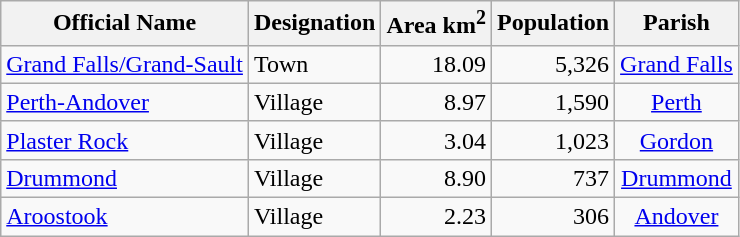<table class="wikitable">
<tr>
<th>Official Name</th>
<th>Designation</th>
<th>Area km<sup>2</sup></th>
<th>Population</th>
<th>Parish</th>
</tr>
<tr>
<td><a href='#'>Grand Falls/Grand-Sault</a></td>
<td>Town</td>
<td align="right">18.09</td>
<td align="right">5,326</td>
<td align="center"><a href='#'>Grand Falls</a></td>
</tr>
<tr>
<td><a href='#'>Perth-Andover</a></td>
<td>Village</td>
<td align="right">8.97</td>
<td align="right">1,590</td>
<td align="center"><a href='#'>Perth</a></td>
</tr>
<tr>
<td><a href='#'>Plaster Rock</a></td>
<td>Village</td>
<td align="right">3.04</td>
<td align="right">1,023</td>
<td align="center"><a href='#'>Gordon</a></td>
</tr>
<tr>
<td><a href='#'>Drummond</a></td>
<td>Village</td>
<td align="right">8.90</td>
<td align="right">737</td>
<td align="center"><a href='#'>Drummond</a></td>
</tr>
<tr>
<td><a href='#'>Aroostook</a></td>
<td>Village</td>
<td align="right">2.23</td>
<td align="right">306</td>
<td align="center"><a href='#'>Andover</a></td>
</tr>
</table>
